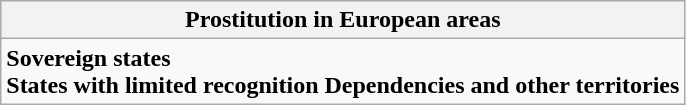<table class="wikitable">
<tr>
<th>Prostitution in European areas</th>
</tr>
<tr>
<td><strong>Sovereign states</strong><br>
<strong>States with limited recognition</strong>

<strong>Dependencies and other territories</strong>

<br></td>
</tr>
</table>
